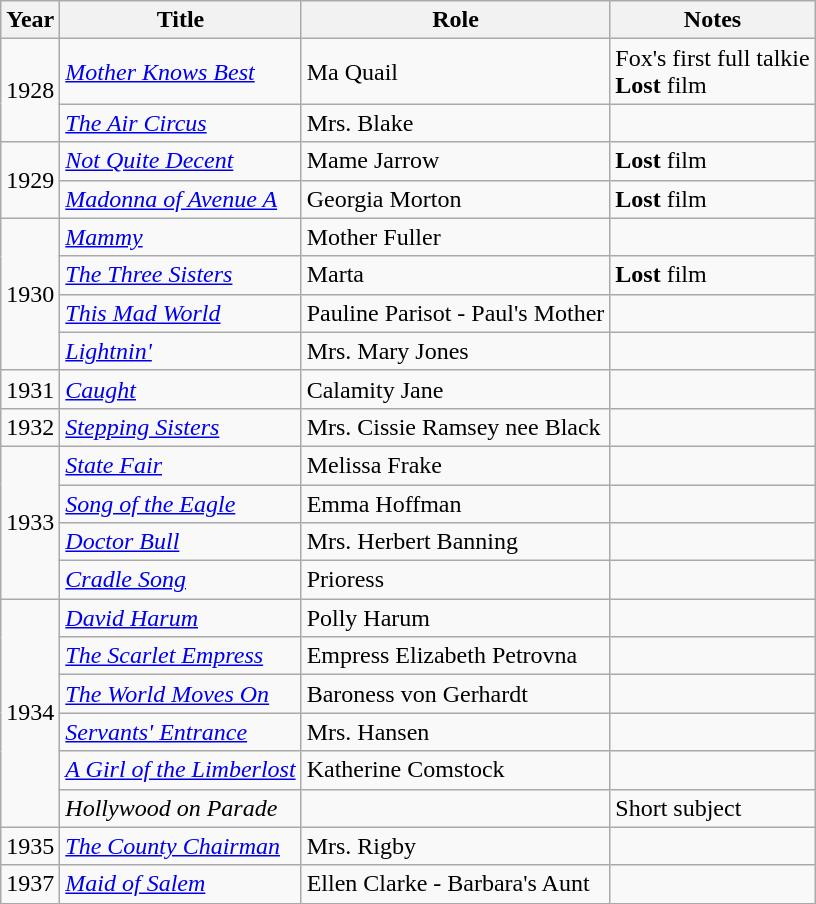<table class="wikitable sortable">
<tr>
<th>Year</th>
<th>Title</th>
<th>Role</th>
<th class="unsortable">Notes</th>
</tr>
<tr>
<td rowspan=2>1928</td>
<td><em><a href='#'>Mother Knows Best</a></em></td>
<td>Ma Quail</td>
<td>Fox's first full talkie <br> <strong>Lost</strong> film</td>
</tr>
<tr>
<td><em><a href='#'>The Air Circus</a></em></td>
<td>Mrs. Blake</td>
<td></td>
</tr>
<tr>
<td rowspan=2>1929</td>
<td><em><a href='#'>Not Quite Decent</a></em></td>
<td>Mame Jarrow</td>
<td><strong>Lost</strong> film</td>
</tr>
<tr>
<td><em><a href='#'>Madonna of Avenue A</a></em></td>
<td>Georgia Morton</td>
<td><strong>Lost</strong> film</td>
</tr>
<tr>
<td rowspan=4>1930</td>
<td><em><a href='#'>Mammy</a></em></td>
<td>Mother Fuller</td>
<td></td>
</tr>
<tr>
<td><em><a href='#'>The Three Sisters</a></em></td>
<td>Marta</td>
<td><strong>Lost</strong> film</td>
</tr>
<tr>
<td><em><a href='#'>This Mad World</a></em></td>
<td>Pauline Parisot - Paul's Mother</td>
<td></td>
</tr>
<tr>
<td><em><a href='#'>Lightnin'</a></em></td>
<td>Mrs. Mary Jones</td>
<td></td>
</tr>
<tr>
<td>1931</td>
<td><em><a href='#'>Caught</a></em></td>
<td>Calamity Jane</td>
<td></td>
</tr>
<tr>
<td>1932</td>
<td><em><a href='#'>Stepping Sisters</a></em></td>
<td>Mrs. Cissie Ramsey nee Black</td>
<td></td>
</tr>
<tr>
<td rowspan=4>1933</td>
<td><em><a href='#'>State Fair</a></em></td>
<td>Melissa Frake</td>
<td></td>
</tr>
<tr>
<td><em><a href='#'>Song of the Eagle</a></em></td>
<td>Emma Hoffman</td>
<td></td>
</tr>
<tr>
<td><em><a href='#'>Doctor Bull</a></em></td>
<td>Mrs. Herbert Banning</td>
<td></td>
</tr>
<tr>
<td><em><a href='#'>Cradle Song</a></em></td>
<td>Prioress</td>
<td></td>
</tr>
<tr>
<td rowspan=6>1934</td>
<td><em><a href='#'>David Harum</a></em></td>
<td>Polly Harum</td>
<td></td>
</tr>
<tr>
<td><em><a href='#'>The Scarlet Empress</a></em></td>
<td>Empress Elizabeth Petrovna</td>
<td></td>
</tr>
<tr>
<td><em><a href='#'>The World Moves On</a></em></td>
<td>Baroness von Gerhardt</td>
<td></td>
</tr>
<tr>
<td><em><a href='#'>Servants' Entrance</a></em></td>
<td>Mrs. Hansen</td>
<td></td>
</tr>
<tr>
<td><em><a href='#'>A Girl of the Limberlost</a></em></td>
<td>Katherine Comstock</td>
<td></td>
</tr>
<tr>
<td><em>Hollywood on Parade</em></td>
<td></td>
<td>Short subject</td>
</tr>
<tr>
<td>1935</td>
<td><em><a href='#'>The County Chairman</a></em></td>
<td>Mrs. Rigby</td>
<td></td>
</tr>
<tr>
<td>1937</td>
<td><em><a href='#'>Maid of Salem</a></em></td>
<td>Ellen Clarke - Barbara's Aunt</td>
<td></td>
</tr>
</table>
